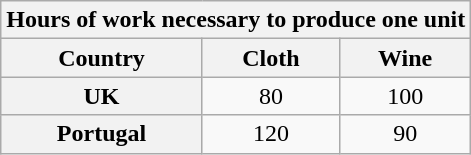<table class="wikitable floatright" style="text-align:center;">
<tr>
<th colspan="3"><strong>Hours of work necessary to produce one unit</strong></th>
</tr>
<tr>
<th scope="col">Country</th>
<th scope="col">Cloth</th>
<th scope="col">Wine</th>
</tr>
<tr>
<th scope="row"><strong>UK</strong></th>
<td>80</td>
<td>100</td>
</tr>
<tr>
<th scope="row"><strong>Portugal</strong></th>
<td>120</td>
<td>90</td>
</tr>
</table>
